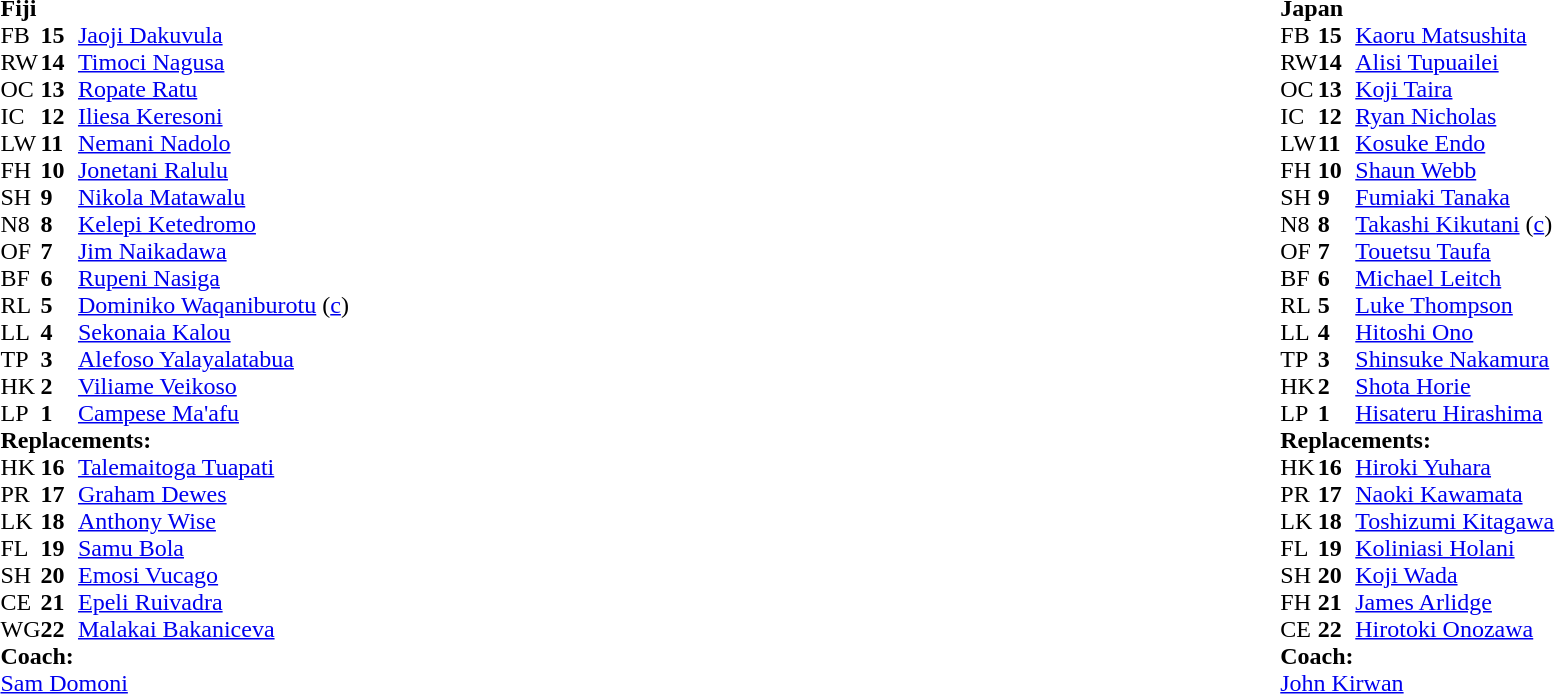<table style="width:100%;">
<tr>
<td style="vertical-align:top; width:50%;"><br><table style="font-size: 100%" cellspacing="0" cellpadding="0">
<tr>
<td colspan="4"><strong>Fiji</strong></td>
</tr>
<tr>
<th width="25"></th>
<th width="25"></th>
</tr>
<tr>
<td>FB</td>
<td><strong>15</strong></td>
<td><a href='#'>Jaoji Dakuvula</a></td>
</tr>
<tr>
<td>RW</td>
<td><strong>14</strong></td>
<td><a href='#'>Timoci Nagusa</a></td>
<td></td>
</tr>
<tr>
<td>OC</td>
<td><strong>13</strong></td>
<td><a href='#'>Ropate Ratu</a></td>
<td></td>
</tr>
<tr>
<td>IC</td>
<td><strong>12</strong></td>
<td><a href='#'>Iliesa Keresoni</a></td>
</tr>
<tr>
<td>LW</td>
<td><strong>11</strong></td>
<td><a href='#'>Nemani Nadolo</a></td>
</tr>
<tr>
<td>FH</td>
<td><strong>10</strong></td>
<td><a href='#'>Jonetani Ralulu</a></td>
</tr>
<tr>
<td>SH</td>
<td><strong>9</strong></td>
<td><a href='#'>Nikola Matawalu</a></td>
<td></td>
</tr>
<tr>
<td>N8</td>
<td><strong>8</strong></td>
<td><a href='#'>Kelepi Ketedromo</a></td>
</tr>
<tr>
<td>OF</td>
<td><strong>7</strong></td>
<td><a href='#'>Jim Naikadawa</a></td>
<td> </td>
</tr>
<tr>
<td>BF</td>
<td><strong>6</strong></td>
<td><a href='#'>Rupeni Nasiga</a></td>
<td></td>
</tr>
<tr>
<td>RL</td>
<td><strong>5</strong></td>
<td><a href='#'>Dominiko Waqaniburotu</a> (<a href='#'>c</a>)</td>
</tr>
<tr>
<td>LL</td>
<td><strong>4</strong></td>
<td><a href='#'>Sekonaia Kalou</a></td>
</tr>
<tr>
<td>TP</td>
<td><strong>3</strong></td>
<td><a href='#'>Alefoso Yalayalatabua</a></td>
</tr>
<tr>
<td>HK</td>
<td><strong>2</strong></td>
<td><a href='#'>Viliame Veikoso</a></td>
<td></td>
</tr>
<tr>
<td>LP</td>
<td><strong>1</strong></td>
<td><a href='#'>Campese Ma'afu</a></td>
<td></td>
</tr>
<tr>
<td colspan=3><strong>Replacements:</strong></td>
</tr>
<tr>
<td>HK</td>
<td><strong>16</strong></td>
<td><a href='#'>Talemaitoga Tuapati</a></td>
<td></td>
</tr>
<tr>
<td>PR</td>
<td><strong>17</strong></td>
<td><a href='#'>Graham Dewes</a></td>
<td></td>
</tr>
<tr>
<td>LK</td>
<td><strong>18</strong></td>
<td><a href='#'>Anthony Wise</a></td>
<td></td>
</tr>
<tr>
<td>FL</td>
<td><strong>19</strong></td>
<td><a href='#'>Samu Bola</a></td>
<td>  </td>
</tr>
<tr>
<td>SH</td>
<td><strong>20</strong></td>
<td><a href='#'>Emosi Vucago</a></td>
<td></td>
</tr>
<tr>
<td>CE</td>
<td><strong>21</strong></td>
<td><a href='#'>Epeli Ruivadra</a></td>
<td></td>
</tr>
<tr>
<td>WG</td>
<td><strong>22</strong></td>
<td><a href='#'>Malakai Bakaniceva</a></td>
<td></td>
</tr>
<tr>
<td colspan=3><strong>Coach:</strong></td>
</tr>
<tr>
<td colspan="4"> <a href='#'>Sam Domoni</a></td>
</tr>
</table>
</td>
<td style="vertical-align:top; width:50%;"><br><table cellspacing="0" cellpadding="0" style="font-size:100%; margin:auto;">
<tr>
<td colspan="4"><strong>Japan</strong></td>
</tr>
<tr>
<th width="25"></th>
<th width="25"></th>
</tr>
<tr>
<td>FB</td>
<td><strong>15</strong></td>
<td><a href='#'>Kaoru Matsushita</a></td>
</tr>
<tr>
<td>RW</td>
<td><strong>14</strong></td>
<td><a href='#'>Alisi Tupuailei</a></td>
</tr>
<tr>
<td>OC</td>
<td><strong>13</strong></td>
<td><a href='#'>Koji Taira</a></td>
<td></td>
</tr>
<tr>
<td>IC</td>
<td><strong>12</strong></td>
<td><a href='#'>Ryan Nicholas</a></td>
</tr>
<tr>
<td>LW</td>
<td><strong>11</strong></td>
<td><a href='#'>Kosuke Endo</a></td>
</tr>
<tr>
<td>FH</td>
<td><strong>10</strong></td>
<td><a href='#'>Shaun Webb</a></td>
<td></td>
</tr>
<tr>
<td>SH</td>
<td><strong>9</strong></td>
<td><a href='#'>Fumiaki Tanaka</a></td>
<td></td>
</tr>
<tr>
<td>N8</td>
<td><strong>8</strong></td>
<td><a href='#'>Takashi Kikutani</a> (<a href='#'>c</a>)</td>
</tr>
<tr>
<td>OF</td>
<td><strong>7</strong></td>
<td><a href='#'>Touetsu Taufa</a></td>
</tr>
<tr>
<td>BF</td>
<td><strong>6</strong></td>
<td><a href='#'>Michael Leitch</a></td>
<td> </td>
</tr>
<tr>
<td>RL</td>
<td><strong>5</strong></td>
<td><a href='#'>Luke Thompson</a></td>
<td> </td>
</tr>
<tr>
<td>LL</td>
<td><strong>4</strong></td>
<td><a href='#'>Hitoshi Ono</a></td>
</tr>
<tr>
<td>TP</td>
<td><strong>3</strong></td>
<td><a href='#'>Shinsuke Nakamura</a></td>
</tr>
<tr>
<td>HK</td>
<td><strong>2</strong></td>
<td><a href='#'>Shota Horie</a></td>
<td></td>
</tr>
<tr>
<td>LP</td>
<td><strong>1</strong></td>
<td><a href='#'>Hisateru Hirashima</a></td>
<td></td>
</tr>
<tr>
<td colspan=3><strong>Replacements:</strong></td>
</tr>
<tr>
<td>HK</td>
<td><strong>16</strong></td>
<td><a href='#'>Hiroki Yuhara</a></td>
<td></td>
</tr>
<tr>
<td>PR</td>
<td><strong>17</strong></td>
<td><a href='#'>Naoki Kawamata</a></td>
<td></td>
</tr>
<tr>
<td>LK</td>
<td><strong>18</strong></td>
<td><a href='#'>Toshizumi Kitagawa</a></td>
<td>  </td>
</tr>
<tr>
<td>FL</td>
<td><strong>19</strong></td>
<td><a href='#'>Koliniasi Holani</a></td>
<td>  </td>
</tr>
<tr>
<td>SH</td>
<td><strong>20</strong></td>
<td><a href='#'>Koji Wada</a></td>
<td></td>
</tr>
<tr>
<td>FH</td>
<td><strong>21</strong></td>
<td><a href='#'>James Arlidge</a></td>
<td></td>
</tr>
<tr>
<td>CE</td>
<td><strong>22</strong></td>
<td><a href='#'>Hirotoki Onozawa</a></td>
<td></td>
</tr>
<tr>
<td colspan=3><strong>Coach:</strong></td>
</tr>
<tr>
<td colspan="4"> <a href='#'>John Kirwan</a></td>
</tr>
</table>
</td>
</tr>
</table>
